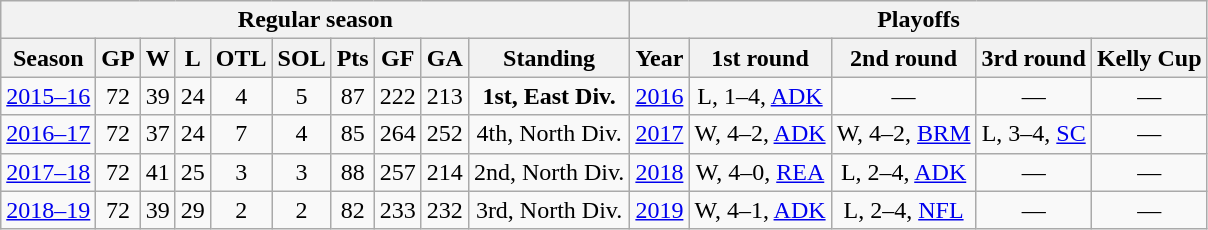<table class="wikitable" style="text-align:center">
<tr>
<th colspan=10>Regular season</th>
<th colspan=5>Playoffs</th>
</tr>
<tr>
<th>Season</th>
<th>GP</th>
<th>W</th>
<th>L</th>
<th>OTL</th>
<th>SOL</th>
<th>Pts</th>
<th>GF</th>
<th>GA</th>
<th>Standing</th>
<th>Year</th>
<th>1st round</th>
<th>2nd round</th>
<th>3rd round</th>
<th>Kelly Cup</th>
</tr>
<tr>
<td><a href='#'>2015–16</a></td>
<td>72</td>
<td>39</td>
<td>24</td>
<td>4</td>
<td>5</td>
<td>87</td>
<td>222</td>
<td>213</td>
<td><strong>1st, East Div.</strong></td>
<td><a href='#'>2016</a></td>
<td>L, 1–4, <a href='#'>ADK</a></td>
<td>—</td>
<td>—</td>
<td>—</td>
</tr>
<tr>
<td><a href='#'>2016–17</a></td>
<td>72</td>
<td>37</td>
<td>24</td>
<td>7</td>
<td>4</td>
<td>85</td>
<td>264</td>
<td>252</td>
<td>4th, North Div.</td>
<td><a href='#'>2017</a></td>
<td>W, 4–2, <a href='#'>ADK</a></td>
<td>W, 4–2, <a href='#'>BRM</a></td>
<td>L, 3–4, <a href='#'>SC</a></td>
<td>—</td>
</tr>
<tr>
<td><a href='#'>2017–18</a></td>
<td>72</td>
<td>41</td>
<td>25</td>
<td>3</td>
<td>3</td>
<td>88</td>
<td>257</td>
<td>214</td>
<td>2nd, North Div.</td>
<td><a href='#'>2018</a></td>
<td>W, 4–0, <a href='#'>REA</a></td>
<td>L, 2–4, <a href='#'>ADK</a></td>
<td>—</td>
<td>—</td>
</tr>
<tr>
<td><a href='#'>2018–19</a></td>
<td>72</td>
<td>39</td>
<td>29</td>
<td>2</td>
<td>2</td>
<td>82</td>
<td>233</td>
<td>232</td>
<td>3rd, North Div.</td>
<td><a href='#'>2019</a></td>
<td>W, 4–1, <a href='#'>ADK</a></td>
<td>L, 2–4, <a href='#'>NFL</a></td>
<td>—</td>
<td>—</td>
</tr>
</table>
